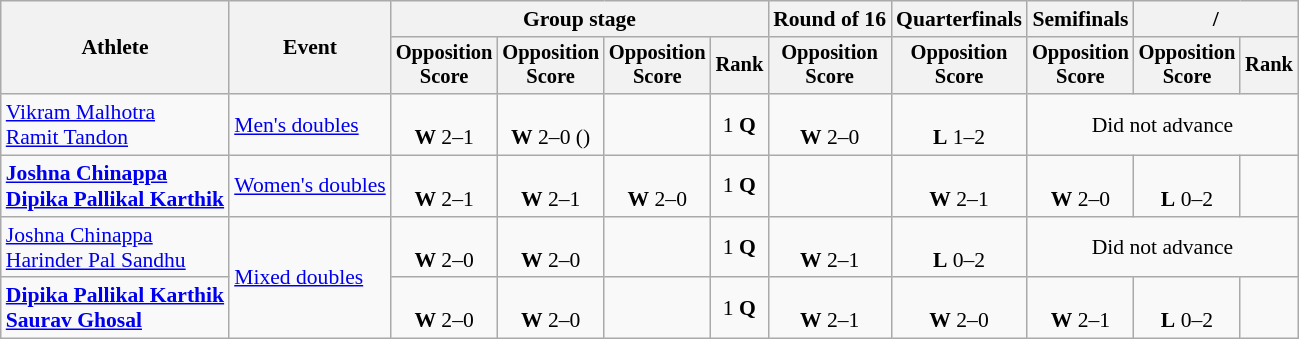<table class=wikitable style=font-size:90%;text-align:center;>
<tr>
<th rowspan=2>Athlete</th>
<th rowspan=2>Event</th>
<th colspan=4>Group stage</th>
<th>Round of 16</th>
<th>Quarterfinals</th>
<th>Semifinals</th>
<th colspan=2>/</th>
</tr>
<tr style="font-size:95%">
<th>Opposition<br>Score</th>
<th>Opposition<br>Score</th>
<th>Opposition<br>Score</th>
<th>Rank</th>
<th>Opposition<br>Score</th>
<th>Opposition<br>Score</th>
<th>Opposition<br>Score</th>
<th>Opposition<br>Score</th>
<th>Rank</th>
</tr>
<tr>
<td align=left><a href='#'>Vikram Malhotra</a><br><a href='#'>Ramit Tandon</a></td>
<td align=left><a href='#'>Men's doubles</a></td>
<td><br><strong>W</strong> 2–1</td>
<td><br><strong>W</strong> 2–0 ()</td>
<td></td>
<td>1 <strong>Q</strong></td>
<td><br><strong>W</strong> 2–0</td>
<td><br><strong>L</strong> 1–2</td>
<td colspan=3>Did not advance</td>
</tr>
<tr>
<td align=left><strong><a href='#'>Joshna Chinappa</a><br><a href='#'>Dipika Pallikal Karthik</a></strong></td>
<td align=left><a href='#'>Women's doubles</a></td>
<td><br><strong>W</strong> 2–1</td>
<td><br><strong>W</strong> 2–1</td>
<td><br><strong>W</strong> 2–0</td>
<td>1 <strong>Q</strong></td>
<td></td>
<td><br><strong>W</strong> 2–1</td>
<td><br><strong>W</strong> 2–0</td>
<td><br><strong>L</strong> 0–2</td>
<td></td>
</tr>
<tr>
<td align=left><a href='#'>Joshna Chinappa</a><br><a href='#'>Harinder Pal Sandhu</a></td>
<td align=left rowspan="2"><a href='#'>Mixed doubles</a></td>
<td><br><strong>W</strong> 2–0</td>
<td><br><strong>W</strong> 2–0</td>
<td></td>
<td>1 <strong>Q</strong></td>
<td><br><strong>W</strong> 2–1</td>
<td><br> <strong>L</strong> 0–2</td>
<td colspan="3">Did not advance</td>
</tr>
<tr>
<td align=left><strong><a href='#'>Dipika Pallikal Karthik</a></strong><br><strong><a href='#'>Saurav Ghosal</a></strong></td>
<td><br><strong>W</strong> 2–0</td>
<td><br><strong>W</strong> 2–0</td>
<td></td>
<td>1 <strong>Q</strong></td>
<td><br><strong>W</strong> 2–1</td>
<td><br><strong>W</strong> 2–0</td>
<td><br><strong>W</strong> 2–1</td>
<td><br><strong>L</strong> 0–2</td>
<td></td>
</tr>
</table>
